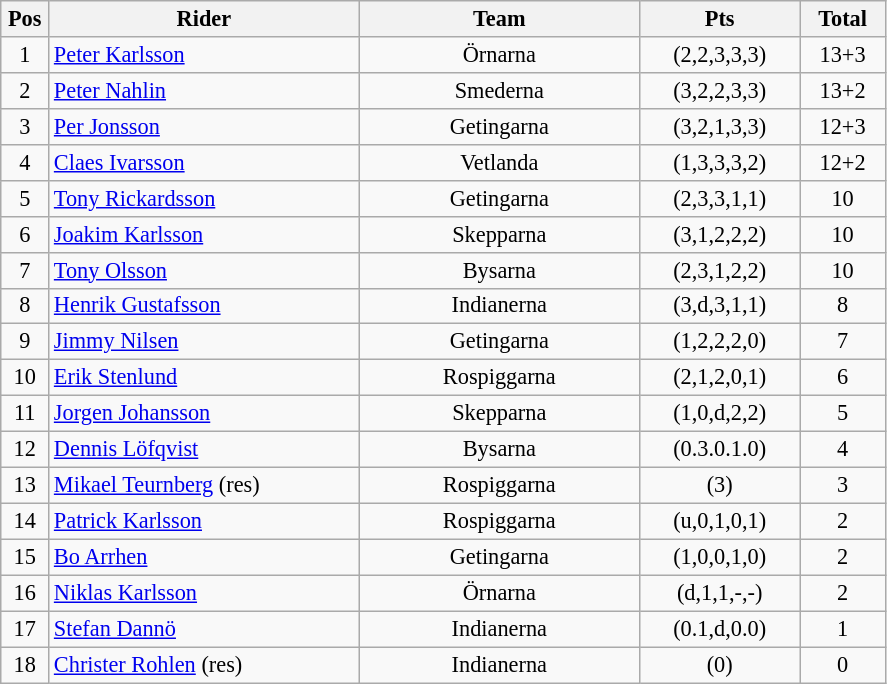<table class=wikitable style="font-size:93%;">
<tr>
<th width=25px>Pos</th>
<th width=200px>Rider</th>
<th width=180px>Team</th>
<th width=100px>Pts</th>
<th width=50px>Total</th>
</tr>
<tr align=center>
<td>1</td>
<td align=left><a href='#'>Peter Karlsson</a></td>
<td>Örnarna</td>
<td>(2,2,3,3,3)</td>
<td>13+3</td>
</tr>
<tr align=center>
<td>2</td>
<td align=left><a href='#'>Peter Nahlin</a></td>
<td>Smederna</td>
<td>(3,2,2,3,3)</td>
<td>13+2</td>
</tr>
<tr align=center>
<td>3</td>
<td align=left><a href='#'>Per Jonsson</a></td>
<td>Getingarna</td>
<td>(3,2,1,3,3)</td>
<td>12+3</td>
</tr>
<tr align=center>
<td>4</td>
<td align=left><a href='#'>Claes Ivarsson</a></td>
<td>Vetlanda</td>
<td>(1,3,3,3,2)</td>
<td>12+2</td>
</tr>
<tr align=center>
<td>5</td>
<td align=left><a href='#'>Tony Rickardsson</a></td>
<td>Getingarna</td>
<td>(2,3,3,1,1)</td>
<td>10</td>
</tr>
<tr align=center>
<td>6</td>
<td align=left><a href='#'>Joakim Karlsson</a></td>
<td>Skepparna</td>
<td>(3,1,2,2,2)</td>
<td>10</td>
</tr>
<tr align=center>
<td>7</td>
<td align=left><a href='#'>Tony Olsson</a></td>
<td>Bysarna</td>
<td>(2,3,1,2,2)</td>
<td>10</td>
</tr>
<tr align=center>
<td>8</td>
<td align=left><a href='#'>Henrik Gustafsson</a></td>
<td>Indianerna</td>
<td>(3,d,3,1,1)</td>
<td>8</td>
</tr>
<tr align=center>
<td>9</td>
<td align=left><a href='#'>Jimmy Nilsen</a></td>
<td>Getingarna</td>
<td>(1,2,2,2,0)</td>
<td>7</td>
</tr>
<tr align=center>
<td>10</td>
<td align=left><a href='#'>Erik Stenlund</a></td>
<td>Rospiggarna</td>
<td>(2,1,2,0,1)</td>
<td>6</td>
</tr>
<tr align=center>
<td>11</td>
<td align=left><a href='#'>Jorgen Johansson</a></td>
<td>Skepparna</td>
<td>(1,0,d,2,2)</td>
<td>5</td>
</tr>
<tr align=center>
<td>12</td>
<td align=left><a href='#'>Dennis Löfqvist</a></td>
<td>Bysarna</td>
<td>(0.3.0.1.0)</td>
<td>4</td>
</tr>
<tr align=center>
<td>13</td>
<td align=left><a href='#'>Mikael Teurnberg</a> (res)</td>
<td>Rospiggarna</td>
<td>(3)</td>
<td>3</td>
</tr>
<tr align=center>
<td>14</td>
<td align=left><a href='#'>Patrick Karlsson</a></td>
<td>Rospiggarna</td>
<td>(u,0,1,0,1)</td>
<td>2</td>
</tr>
<tr align=center>
<td>15</td>
<td align=left><a href='#'>Bo Arrhen</a></td>
<td>Getingarna</td>
<td>(1,0,0,1,0)</td>
<td>2</td>
</tr>
<tr align=center>
<td>16</td>
<td align=left><a href='#'>Niklas Karlsson</a></td>
<td>Örnarna</td>
<td>(d,1,1,-,-)</td>
<td>2</td>
</tr>
<tr align=center>
<td>17</td>
<td align=left><a href='#'>Stefan Dannö</a></td>
<td>Indianerna</td>
<td>(0.1,d,0.0)</td>
<td>1</td>
</tr>
<tr align=center>
<td>18</td>
<td align=left><a href='#'>Christer Rohlen</a> (res)</td>
<td>Indianerna</td>
<td>(0)</td>
<td>0</td>
</tr>
</table>
